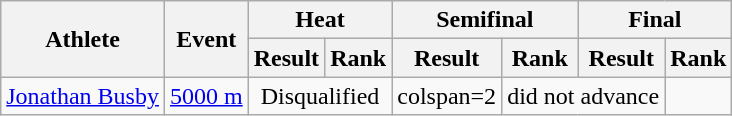<table class="wikitable">
<tr>
<th rowspan="2">Athlete</th>
<th rowspan="2">Event</th>
<th colspan="2">Heat</th>
<th colspan="2">Semifinal</th>
<th colspan="2">Final</th>
</tr>
<tr>
<th>Result</th>
<th>Rank</th>
<th>Result</th>
<th>Rank</th>
<th>Result</th>
<th>Rank</th>
</tr>
<tr style=text-align:center>
<td style=text-align:left><a href='#'>Jonathan Busby</a></td>
<td style=text-align:left><a href='#'>5000 m</a></td>
<td colspan=2>Disqualified</td>
<td>colspan=2</td>
<td colspan=2>did not advance</td>
</tr>
</table>
